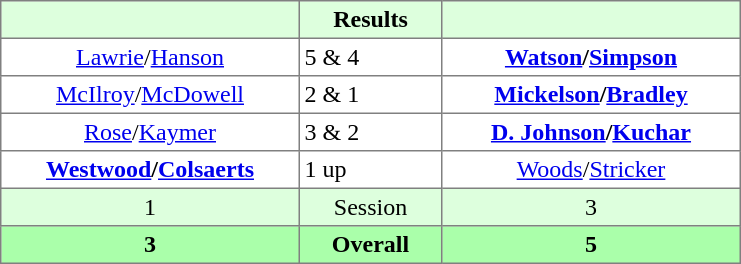<table border="1" cellpadding="3" style="border-collapse:collapse; text-align:center;">
<tr style="background:#dfd;">
<th style="width:12em;"></th>
<th style="width:5.5em;">Results</th>
<th style="width:12em;"></th>
</tr>
<tr>
<td><a href='#'>Lawrie</a>/<a href='#'>Hanson</a></td>
<td align=left> 5 & 4</td>
<td><strong><a href='#'>Watson</a>/<a href='#'>Simpson</a></strong></td>
</tr>
<tr>
<td><a href='#'>McIlroy</a>/<a href='#'>McDowell</a></td>
<td align=left> 2 & 1</td>
<td><strong><a href='#'>Mickelson</a>/<a href='#'>Bradley</a></strong></td>
</tr>
<tr>
<td><a href='#'>Rose</a>/<a href='#'>Kaymer</a></td>
<td align=left> 3 & 2</td>
<td><strong><a href='#'>D. Johnson</a>/<a href='#'>Kuchar</a></strong></td>
</tr>
<tr>
<td><strong><a href='#'>Westwood</a>/<a href='#'>Colsaerts</a></strong></td>
<td align=left> 1 up</td>
<td><a href='#'>Woods</a>/<a href='#'>Stricker</a></td>
</tr>
<tr style="background:#dfd;">
<td>1</td>
<td>Session</td>
<td>3</td>
</tr>
<tr style="background:#afa;">
<th>3</th>
<th>Overall</th>
<th>5</th>
</tr>
</table>
